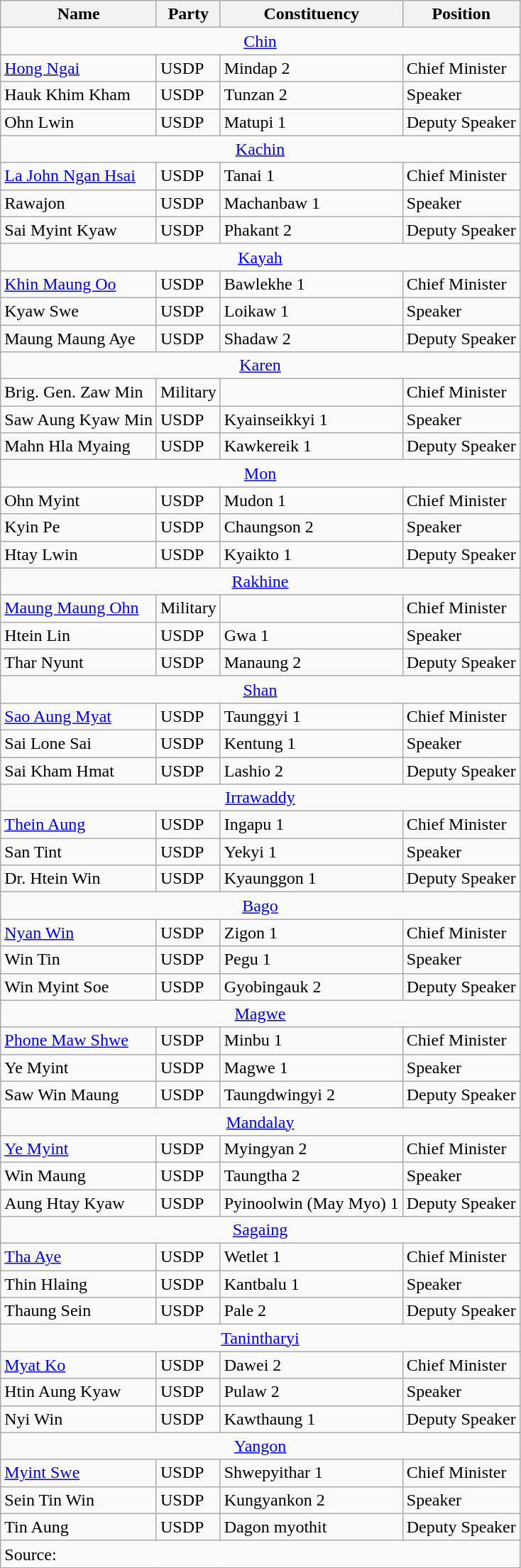<table class="wikitable sortable">
<tr>
<th>Name</th>
<th>Party</th>
<th>Constituency</th>
<th>Position</th>
</tr>
<tr>
<td colspan=4 align=center><a href='#'>Chin</a></td>
</tr>
<tr>
<td><a href='#'>Hong Ngai</a></td>
<td>USDP</td>
<td>Mindap 2</td>
<td>Chief Minister</td>
</tr>
<tr>
<td>Hauk Khim Kham</td>
<td>USDP</td>
<td>Tunzan 2</td>
<td>Speaker</td>
</tr>
<tr>
<td>Ohn Lwin</td>
<td>USDP</td>
<td>Matupi 1</td>
<td>Deputy Speaker</td>
</tr>
<tr>
<td colspan=4 align=center><a href='#'>Kachin</a></td>
</tr>
<tr>
<td><a href='#'>La John Ngan Hsai</a></td>
<td>USDP</td>
<td>Tanai 1</td>
<td>Chief Minister</td>
</tr>
<tr>
<td>Rawajon</td>
<td>USDP</td>
<td>Machanbaw 1</td>
<td>Speaker</td>
</tr>
<tr>
<td>Sai Myint Kyaw</td>
<td>USDP</td>
<td>Phakant 2</td>
<td>Deputy Speaker</td>
</tr>
<tr>
<td colspan=4 align=center><a href='#'>Kayah</a></td>
</tr>
<tr>
<td><a href='#'>Khin Maung Oo</a></td>
<td>USDP</td>
<td>Bawlekhe 1</td>
<td>Chief Minister</td>
</tr>
<tr>
<td>Kyaw Swe</td>
<td>USDP</td>
<td>Loikaw 1</td>
<td>Speaker</td>
</tr>
<tr>
<td>Maung Maung Aye</td>
<td>USDP</td>
<td>Shadaw 2</td>
<td>Deputy Speaker</td>
</tr>
<tr>
<td colspan=4 align=center><a href='#'>Karen</a></td>
</tr>
<tr>
<td>Brig. Gen. Zaw Min</td>
<td>Military</td>
<td></td>
<td>Chief Minister</td>
</tr>
<tr>
<td>Saw Aung Kyaw Min</td>
<td>USDP</td>
<td>Kyainseikkyi 1</td>
<td>Speaker</td>
</tr>
<tr>
<td>Mahn Hla Myaing</td>
<td>USDP</td>
<td>Kawkereik 1</td>
<td>Deputy Speaker</td>
</tr>
<tr>
<td colspan=4 align=center><a href='#'>Mon</a></td>
</tr>
<tr>
<td>Ohn Myint</td>
<td>USDP</td>
<td>Mudon 1</td>
<td>Chief Minister</td>
</tr>
<tr>
<td>Kyin Pe</td>
<td>USDP</td>
<td>Chaungson 2</td>
<td>Speaker</td>
</tr>
<tr>
<td>Htay Lwin</td>
<td>USDP</td>
<td>Kyaikto 1</td>
<td>Deputy Speaker</td>
</tr>
<tr>
<td colspan=4 align=center><a href='#'>Rakhine</a></td>
</tr>
<tr>
<td><a href='#'>Maung Maung Ohn</a></td>
<td>Military</td>
<td></td>
<td>Chief Minister</td>
</tr>
<tr>
<td>Htein Lin</td>
<td>USDP</td>
<td>Gwa 1</td>
<td>Speaker</td>
</tr>
<tr>
<td>Thar Nyunt</td>
<td>USDP</td>
<td>Manaung 2</td>
<td>Deputy Speaker</td>
</tr>
<tr>
<td colspan=4 align=center><a href='#'>Shan</a></td>
</tr>
<tr>
<td><a href='#'>Sao Aung Myat</a></td>
<td>USDP</td>
<td>Taunggyi 1</td>
<td>Chief Minister</td>
</tr>
<tr>
<td>Sai Lone Sai</td>
<td>USDP</td>
<td>Kentung 1</td>
<td>Speaker</td>
</tr>
<tr>
<td>Sai Kham Hmat</td>
<td>USDP</td>
<td>Lashio 2</td>
<td>Deputy Speaker</td>
</tr>
<tr>
<td colspan=4 align=center><a href='#'>Irrawaddy</a></td>
</tr>
<tr>
<td><a href='#'>Thein Aung</a></td>
<td>USDP</td>
<td>Ingapu 1</td>
<td>Chief Minister</td>
</tr>
<tr>
<td>San Tint</td>
<td>USDP</td>
<td>Yekyi 1</td>
<td>Speaker</td>
</tr>
<tr>
<td>Dr. Htein Win</td>
<td>USDP</td>
<td>Kyaunggon 1</td>
<td>Deputy Speaker</td>
</tr>
<tr>
<td colspan=4 align=center><a href='#'>Bago</a></td>
</tr>
<tr>
<td><a href='#'>Nyan Win</a></td>
<td>USDP</td>
<td>Zigon 1</td>
<td>Chief Minister</td>
</tr>
<tr>
<td>Win Tin</td>
<td>USDP</td>
<td>Pegu 1</td>
<td>Speaker</td>
</tr>
<tr>
<td>Win Myint Soe</td>
<td>USDP</td>
<td>Gyobingauk 2</td>
<td>Deputy Speaker</td>
</tr>
<tr>
<td colspan=4 align=center><a href='#'>Magwe</a></td>
</tr>
<tr>
<td><a href='#'>Phone Maw Shwe</a></td>
<td>USDP</td>
<td>Minbu 1</td>
<td>Chief Minister</td>
</tr>
<tr>
<td>Ye Myint</td>
<td>USDP</td>
<td>Magwe 1</td>
<td>Speaker</td>
</tr>
<tr>
<td>Saw Win Maung</td>
<td>USDP</td>
<td>Taungdwingyi 2</td>
<td>Deputy Speaker</td>
</tr>
<tr>
<td colspan=4 align=center><a href='#'>Mandalay</a></td>
</tr>
<tr>
<td><a href='#'>Ye Myint</a></td>
<td>USDP</td>
<td>Myingyan 2</td>
<td>Chief Minister</td>
</tr>
<tr>
<td>Win Maung</td>
<td>USDP</td>
<td>Taungtha 2</td>
<td>Speaker</td>
</tr>
<tr>
<td>Aung Htay Kyaw</td>
<td>USDP</td>
<td>Pyinoolwin (May Myo) 1</td>
<td>Deputy Speaker</td>
</tr>
<tr>
<td colspan=4 align=center><a href='#'>Sagaing</a></td>
</tr>
<tr>
<td><a href='#'>Tha Aye</a></td>
<td>USDP</td>
<td>Wetlet 1</td>
<td>Chief Minister</td>
</tr>
<tr>
<td>Thin Hlaing</td>
<td>USDP</td>
<td>Kantbalu 1</td>
<td>Speaker</td>
</tr>
<tr>
<td>Thaung Sein</td>
<td>USDP</td>
<td>Pale 2</td>
<td>Deputy Speaker</td>
</tr>
<tr>
<td colspan=4 align=center><a href='#'>Tanintharyi</a></td>
</tr>
<tr>
<td><a href='#'>Myat Ko</a></td>
<td>USDP</td>
<td>Dawei 2</td>
<td>Chief Minister</td>
</tr>
<tr>
<td>Htin Aung Kyaw</td>
<td>USDP</td>
<td>Pulaw 2</td>
<td>Speaker</td>
</tr>
<tr>
<td>Nyi Win</td>
<td>USDP</td>
<td>Kawthaung 1</td>
<td>Deputy Speaker</td>
</tr>
<tr>
<td colspan=4 align=center><a href='#'>Yangon</a></td>
</tr>
<tr>
<td><a href='#'>Myint Swe</a></td>
<td>USDP</td>
<td>Shwepyithar 1</td>
<td>Chief Minister</td>
</tr>
<tr>
<td>Sein Tin Win</td>
<td>USDP</td>
<td>Kungyankon 2</td>
<td>Speaker</td>
</tr>
<tr>
<td>Tin Aung</td>
<td>USDP</td>
<td>Dagon myothit</td>
<td>Deputy Speaker</td>
</tr>
<tr>
<td colspan=4>Source: </td>
</tr>
</table>
